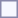<table style="border:1px solid #8888aa; background-color:#f7f8ff; padding:5px; font-size:95%; margin: 0px 12px 12px 0px;">
</table>
